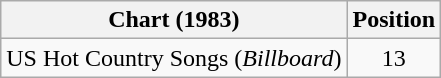<table class="wikitable">
<tr>
<th>Chart (1983)</th>
<th>Position</th>
</tr>
<tr>
<td>US Hot Country Songs (<em>Billboard</em>)</td>
<td align="center">13</td>
</tr>
</table>
